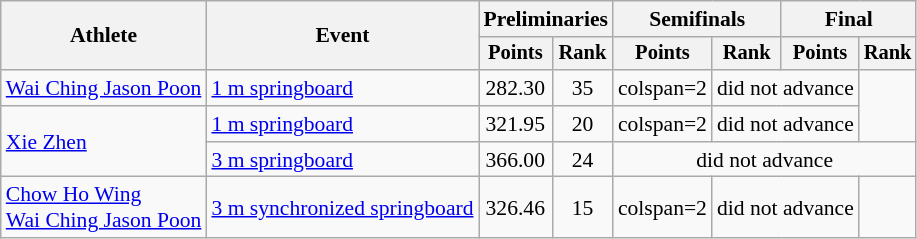<table class=wikitable style="font-size:90%;">
<tr>
<th rowspan="2">Athlete</th>
<th rowspan="2">Event</th>
<th colspan="2">Preliminaries</th>
<th colspan="2">Semifinals</th>
<th colspan="2">Final</th>
</tr>
<tr style="font-size:95%">
<th>Points</th>
<th>Rank</th>
<th>Points</th>
<th>Rank</th>
<th>Points</th>
<th>Rank</th>
</tr>
<tr align=center>
<td align=left><a href='#'>Wai Ching Jason Poon</a></td>
<td align=left><a href='#'>1 m springboard</a></td>
<td>282.30</td>
<td>35</td>
<td>colspan=2 </td>
<td colspan=2>did not advance</td>
</tr>
<tr align=center>
<td align=left rowspan=2><a href='#'>Xie Zhen</a></td>
<td align=left><a href='#'>1 m springboard</a></td>
<td>321.95</td>
<td>20</td>
<td>colspan=2 </td>
<td colspan=2>did not advance</td>
</tr>
<tr align=center>
<td align=left><a href='#'>3 m springboard</a></td>
<td>366.00</td>
<td>24</td>
<td colspan=4>did not advance</td>
</tr>
<tr align=center>
<td align=left><a href='#'>Chow Ho Wing</a><br><a href='#'>Wai Ching Jason Poon</a></td>
<td align=left><a href='#'>3 m synchronized springboard</a></td>
<td>326.46</td>
<td>15</td>
<td>colspan=2 </td>
<td colspan=2>did not advance</td>
</tr>
</table>
